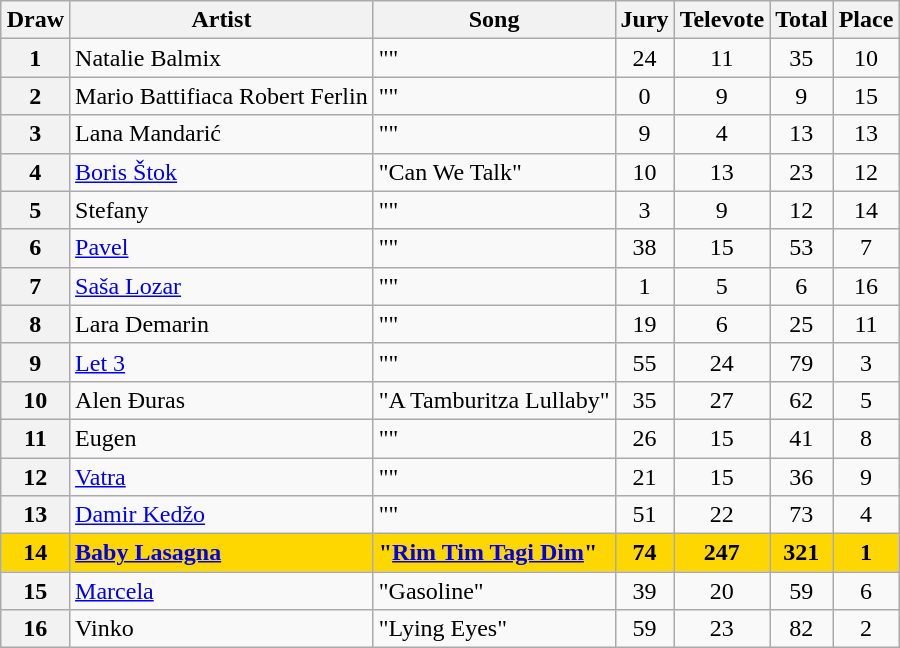<table class="wikitable sortable plainrowheaders" style="margin: 1em auto 1em auto; text-align:center">
<tr>
<th>Draw</th>
<th>Artist</th>
<th>Song</th>
<th>Jury</th>
<th>Televote</th>
<th>Total</th>
<th>Place</th>
</tr>
<tr>
<th scope="row" style="text-align:center">1</th>
<td align="left">Natalie Balmix</td>
<td align="left">""</td>
<td>24</td>
<td>11</td>
<td>35</td>
<td>10</td>
</tr>
<tr>
<th scope="row" style="text-align:center">2</th>
<td align="left">Mario Battifiaca  Robert Ferlin</td>
<td align="left">""</td>
<td>0</td>
<td>9</td>
<td>9</td>
<td>15</td>
</tr>
<tr>
<th scope="row" style="text-align:center">3</th>
<td align="left">Lana Mandarić</td>
<td align="left">""</td>
<td>9</td>
<td>4</td>
<td>13</td>
<td>13</td>
</tr>
<tr>
<th scope="row" style="text-align:center">4</th>
<td align="left"><a href='#'>Boris Štok</a></td>
<td align="left">"Can We Talk"</td>
<td>10</td>
<td>13</td>
<td>23</td>
<td>12</td>
</tr>
<tr>
<th scope="row" style="text-align:center">5</th>
<td align="left">Stefany</td>
<td align="left">""</td>
<td>3</td>
<td>9</td>
<td>12</td>
<td>14</td>
</tr>
<tr>
<th scope="row" style="text-align:center">6</th>
<td align="left"><a href='#'>Pavel</a></td>
<td align="left">""</td>
<td>38</td>
<td>15</td>
<td>53</td>
<td>7</td>
</tr>
<tr>
<th scope="row" style="text-align:center">7</th>
<td align="left"><a href='#'>Saša Lozar</a></td>
<td align="left">""</td>
<td>1</td>
<td>5</td>
<td>6</td>
<td>16</td>
</tr>
<tr>
<th scope="row" style="text-align:center">8</th>
<td align="left">Lara Demarin</td>
<td align="left">""</td>
<td>19</td>
<td>6</td>
<td>25</td>
<td>11</td>
</tr>
<tr>
<th scope="row" style="text-align:center">9</th>
<td align="left"><a href='#'>Let 3</a></td>
<td align="left">""</td>
<td>55</td>
<td>24</td>
<td>79</td>
<td>3</td>
</tr>
<tr>
<th scope="row" style="text-align:center">10</th>
<td align="left">Alen Đuras</td>
<td align="left">"A Tamburitza Lullaby"</td>
<td>35</td>
<td>27</td>
<td>62</td>
<td>5</td>
</tr>
<tr>
<th scope="row" style="text-align:center">11</th>
<td align="left">Eugen</td>
<td align="left">""</td>
<td>26</td>
<td>15</td>
<td>41</td>
<td>8</td>
</tr>
<tr>
<th scope="row" style="text-align:center">12</th>
<td align="left"><a href='#'>Vatra</a></td>
<td align="left">""</td>
<td>21</td>
<td>15</td>
<td>36</td>
<td>9</td>
</tr>
<tr>
<th scope="row" style="text-align:center">13</th>
<td align="left"><a href='#'>Damir Kedžo</a></td>
<td align="left">""</td>
<td>51</td>
<td>22</td>
<td>73</td>
<td>4</td>
</tr>
<tr style="font-weight:bold; background:gold;">
<th scope="row" style="text-align:center; font-weight:bold; background:gold;">14</th>
<td align="left"><a href='#'>Baby Lasagna</a></td>
<td align="left">"<a href='#'>Rim Tim Tagi Dim</a>"</td>
<td>74</td>
<td>247</td>
<td>321</td>
<td>1</td>
</tr>
<tr>
<th scope="row" style="text-align:center">15</th>
<td align="left"><a href='#'>Marcela</a></td>
<td align="left">"Gasoline"</td>
<td>39</td>
<td>20</td>
<td>59</td>
<td>6</td>
</tr>
<tr>
<th scope="row" style="text-align:center">16</th>
<td align="left">Vinko</td>
<td align="left">"Lying Eyes"</td>
<td>59</td>
<td>23</td>
<td>82</td>
<td>2</td>
</tr>
</table>
